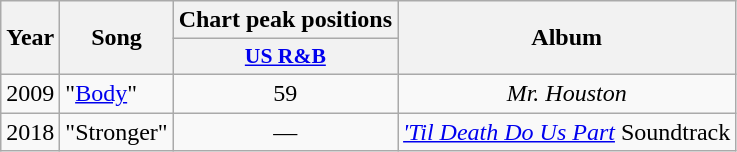<table class="wikitable" style="text-align:center;">
<tr>
<th rowspan=2>Year</th>
<th rowspan=2>Song</th>
<th colspan=1>Chart peak positions</th>
<th rowspan=2>Album</th>
</tr>
<tr>
<th style="font-size:90%"><a href='#'>US R&B</a></th>
</tr>
<tr>
<td>2009</td>
<td style="text-align:left;">"<a href='#'>Body</a>"</td>
<td>59</td>
<td><em>Mr. Houston</em></td>
</tr>
<tr>
<td>2018</td>
<td>"Stronger"</td>
<td>—</td>
<td><em><a href='#'>'Til Death Do Us Part</a></em> Soundtrack</td>
</tr>
</table>
